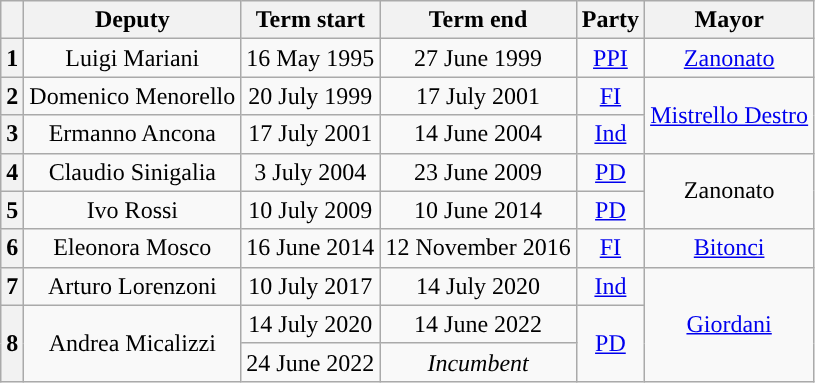<table class="wikitable" style="text-align: center;">
<tr>
<th class=unsortable> </th>
<th>Deputy</th>
<th>Term start</th>
<th>Term end</th>
<th>Party</th>
<th>Mayor</th>
</tr>
<tr>
<th style="background:">1</th>
<td>Luigi Mariani</td>
<td>16 May 1995</td>
<td>27 June 1999</td>
<td><a href='#'>PPI</a></td>
<td><a href='#'>Zanonato</a></td>
</tr>
<tr>
<th style="background:">2</th>
<td>Domenico Menorello</td>
<td>20 July 1999</td>
<td>17 July 2001</td>
<td><a href='#'>FI</a></td>
<td rowspan=2><a href='#'>Mistrello Destro</a></td>
</tr>
<tr>
<th style="background:">3</th>
<td>Ermanno Ancona</td>
<td>17 July 2001</td>
<td>14 June 2004</td>
<td><a href='#'>Ind</a></td>
</tr>
<tr>
<th style="background:">4</th>
<td>Claudio Sinigalia</td>
<td>3 July 2004</td>
<td>23 June 2009</td>
<td><a href='#'>PD</a></td>
<td rowspan=2>Zanonato</td>
</tr>
<tr>
<th style="background:">5</th>
<td>Ivo Rossi</td>
<td>10 July 2009</td>
<td>10 June 2014</td>
<td><a href='#'>PD</a></td>
</tr>
<tr>
<th style="background:">6</th>
<td>Eleonora Mosco</td>
<td>16 June 2014</td>
<td>12 November 2016</td>
<td><a href='#'>FI</a></td>
<td><a href='#'>Bitonci</a></td>
</tr>
<tr>
<th style="background:">7</th>
<td>Arturo Lorenzoni</td>
<td>10 July 2017</td>
<td>14 July 2020</td>
<td><a href='#'>Ind</a></td>
<td rowspan=3><a href='#'>Giordani</a></td>
</tr>
<tr>
<th rowspan=2 style="background:">8</th>
<td rowspan=2>Andrea Micalizzi</td>
<td>14 July 2020</td>
<td>14 June 2022</td>
<td rowspan=2><a href='#'>PD</a></td>
</tr>
<tr>
<td>24 June 2022</td>
<td><em>Incumbent</em></td>
</tr>
</table>
